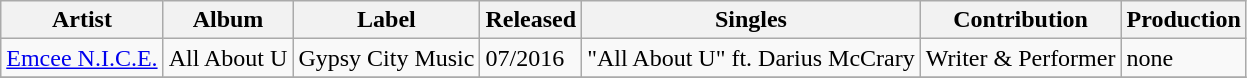<table class="wikitable">
<tr>
<th>Artist</th>
<th>Album</th>
<th>Label</th>
<th>Released</th>
<th>Singles</th>
<th>Contribution</th>
<th>Production</th>
</tr>
<tr>
<td><a href='#'>Emcee N.I.C.E.</a></td>
<td>All About U</td>
<td>Gypsy City Music</td>
<td>07/2016</td>
<td>"All About U" ft. Darius McCrary</td>
<td>Writer & Performer</td>
<td>none</td>
</tr>
<tr>
</tr>
</table>
